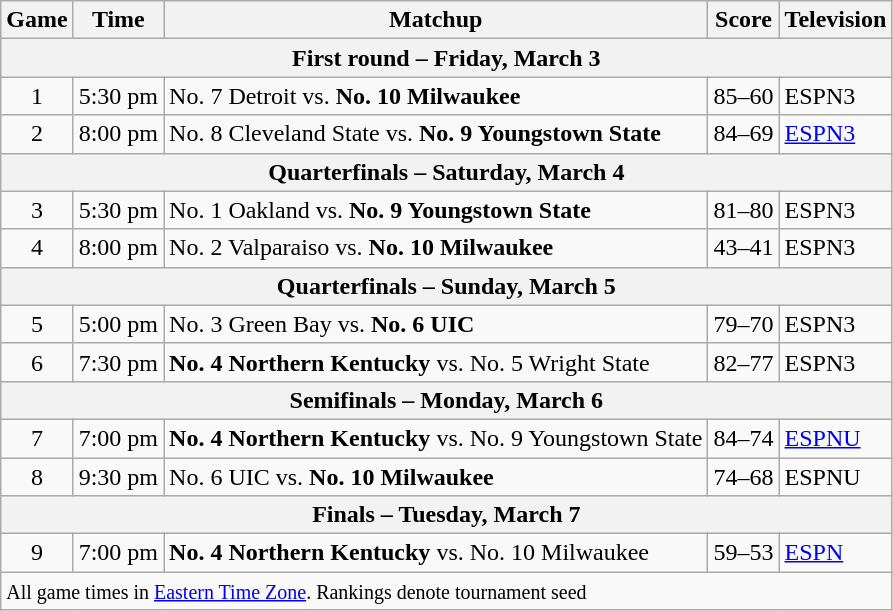<table class="wikitable">
<tr>
<th>Game</th>
<th>Time</th>
<th>Matchup</th>
<th>Score</th>
<th>Television</th>
</tr>
<tr>
<th colspan=5>First round – Friday, March 3</th>
</tr>
<tr>
<td align=center>1</td>
<td>5:30 pm</td>
<td>No. 7 Detroit vs. <strong>No. 10 Milwaukee</strong></td>
<td align=center>85–60</td>
<td>ESPN3</td>
</tr>
<tr>
<td align=center>2</td>
<td>8:00 pm</td>
<td>No. 8 Cleveland State vs. <strong>No. 9 Youngstown State</strong></td>
<td align=center>84–69</td>
<td><a href='#'>ESPN3</a></td>
</tr>
<tr>
<th colspan=5>Quarterfinals – Saturday, March 4</th>
</tr>
<tr>
<td align=center>3</td>
<td>5:30 pm</td>
<td>No. 1 Oakland vs. <strong>No. 9 Youngstown State</strong></td>
<td align=center>81–80</td>
<td>ESPN3</td>
</tr>
<tr>
<td align=center>4</td>
<td>8:00 pm</td>
<td>No. 2 Valparaiso vs. <strong>No. 10 Milwaukee</strong></td>
<td align=center>43–41</td>
<td>ESPN3</td>
</tr>
<tr>
<th colspan=5>Quarterfinals – Sunday, March 5</th>
</tr>
<tr>
<td align=center>5</td>
<td>5:00 pm</td>
<td>No. 3 Green Bay vs. <strong>No. 6 UIC</strong></td>
<td align=center>79–70</td>
<td>ESPN3</td>
</tr>
<tr>
<td align=center>6</td>
<td>7:30 pm</td>
<td><strong>No. 4 Northern Kentucky</strong> vs. No. 5 Wright State</td>
<td align=center>82–77</td>
<td>ESPN3</td>
</tr>
<tr>
<th colspan=5>Semifinals – Monday, March 6</th>
</tr>
<tr>
<td align=center>7</td>
<td>7:00 pm</td>
<td><strong>No. 4 Northern Kentucky</strong> vs. No. 9 Youngstown State</td>
<td align=center>84–74</td>
<td><a href='#'>ESPNU</a></td>
</tr>
<tr>
<td align=center>8</td>
<td>9:30 pm</td>
<td>No. 6 UIC vs. <strong>No. 10 Milwaukee</strong></td>
<td align=center>74–68</td>
<td>ESPNU</td>
</tr>
<tr>
<th colspan=5>Finals – Tuesday, March 7</th>
</tr>
<tr>
<td align=center>9</td>
<td>7:00 pm</td>
<td><strong>No. 4 Northern Kentucky</strong> vs. No. 10 Milwaukee</td>
<td align=center>59–53</td>
<td><a href='#'>ESPN</a></td>
</tr>
<tr>
<td colspan=5><small>All game times in <a href='#'>Eastern Time Zone</a>. Rankings denote tournament seed</small></td>
</tr>
</table>
